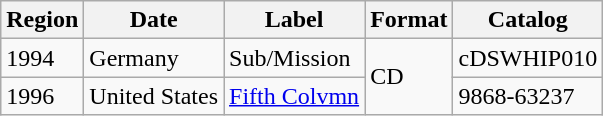<table class="wikitable">
<tr>
<th>Region</th>
<th>Date</th>
<th>Label</th>
<th>Format</th>
<th>Catalog</th>
</tr>
<tr>
<td>1994</td>
<td>Germany</td>
<td>Sub/Mission</td>
<td rowspan="2">CD</td>
<td>cDSWHIP010</td>
</tr>
<tr>
<td>1996</td>
<td>United States</td>
<td><a href='#'>Fifth Colvmn</a></td>
<td>9868-63237</td>
</tr>
</table>
